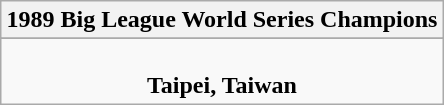<table class="wikitable" style="text-align: center; margin: 0 auto;">
<tr>
<th>1989 Big League World Series Champions</th>
</tr>
<tr>
</tr>
<tr>
<td><br><strong>Taipei, Taiwan</strong></td>
</tr>
</table>
